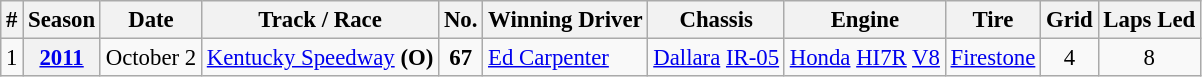<table class="wikitable" style="font-size:95%;">
<tr>
<th>#</th>
<th>Season</th>
<th>Date</th>
<th>Track / Race</th>
<th>No.</th>
<th>Winning Driver</th>
<th>Chassis</th>
<th>Engine</th>
<th>Tire</th>
<th>Grid</th>
<th>Laps Led</th>
</tr>
<tr>
<td>1</td>
<th align=center><a href='#'>2011</a></th>
<td>October 2</td>
<td><a href='#'>Kentucky Speedway</a> <strong>(O)</strong></td>
<td align=center><strong>67</strong></td>
<td> <a href='#'>Ed Carpenter</a></td>
<td><a href='#'>Dallara</a> <a href='#'>IR-05</a></td>
<td><a href='#'>Honda</a> <a href='#'>HI7R</a> <a href='#'>V8</a></td>
<td><a href='#'>Firestone</a></td>
<td align=center>4</td>
<td align=center>8</td>
</tr>
</table>
